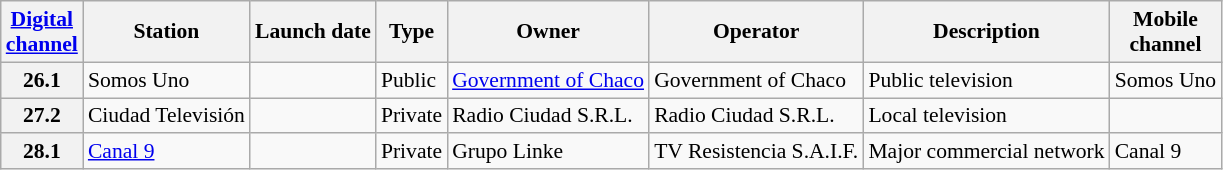<table class="wikitable sortable" style="font-size: 90%;">
<tr>
<th><a href='#'>Digital<br>channel</a></th>
<th>Station</th>
<th>Launch date</th>
<th>Type</th>
<th>Owner</th>
<th>Operator</th>
<th>Description</th>
<th>Mobile<br>channel</th>
</tr>
<tr>
<th>26.1</th>
<td>Somos Uno</td>
<td></td>
<td>Public</td>
<td><a href='#'>Government of Chaco</a></td>
<td>Government of Chaco</td>
<td>Public television</td>
<td>Somos Uno</td>
</tr>
<tr>
<th>27.2</th>
<td>Ciudad Televisión</td>
<td></td>
<td>Private</td>
<td>Radio Ciudad S.R.L.</td>
<td>Radio Ciudad S.R.L.</td>
<td>Local television</td>
<td></td>
</tr>
<tr>
<th>28.1</th>
<td><a href='#'>Canal 9</a></td>
<td></td>
<td>Private</td>
<td>Grupo Linke</td>
<td>TV Resistencia S.A.I.F.</td>
<td>Major commercial network</td>
<td>Canal 9</td>
</tr>
</table>
